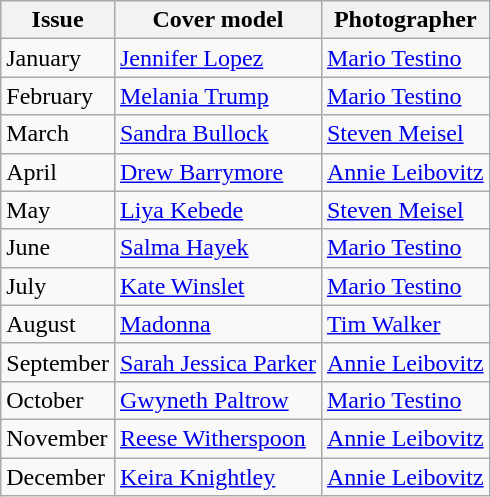<table class="sortable wikitable">
<tr>
<th>Issue</th>
<th>Cover model</th>
<th>Photographer</th>
</tr>
<tr>
<td>January</td>
<td><a href='#'>Jennifer Lopez</a></td>
<td><a href='#'>Mario Testino</a></td>
</tr>
<tr>
<td>February</td>
<td><a href='#'>Melania Trump</a></td>
<td><a href='#'>Mario Testino</a></td>
</tr>
<tr>
<td>March</td>
<td><a href='#'>Sandra Bullock</a></td>
<td><a href='#'>Steven Meisel</a></td>
</tr>
<tr>
<td>April</td>
<td><a href='#'>Drew Barrymore</a></td>
<td><a href='#'>Annie Leibovitz</a></td>
</tr>
<tr>
<td>May</td>
<td><a href='#'>Liya Kebede</a></td>
<td><a href='#'>Steven Meisel</a></td>
</tr>
<tr>
<td>June</td>
<td><a href='#'>Salma Hayek</a></td>
<td><a href='#'>Mario Testino</a></td>
</tr>
<tr>
<td>July</td>
<td><a href='#'>Kate Winslet</a></td>
<td><a href='#'>Mario Testino</a></td>
</tr>
<tr>
<td>August</td>
<td><a href='#'>Madonna</a></td>
<td><a href='#'>Tim Walker</a></td>
</tr>
<tr>
<td>September</td>
<td><a href='#'>Sarah Jessica Parker</a></td>
<td><a href='#'>Annie Leibovitz</a></td>
</tr>
<tr>
<td>October</td>
<td><a href='#'>Gwyneth Paltrow</a></td>
<td><a href='#'>Mario Testino</a></td>
</tr>
<tr>
<td>November</td>
<td><a href='#'>Reese Witherspoon</a></td>
<td><a href='#'>Annie Leibovitz</a></td>
</tr>
<tr>
<td>December</td>
<td><a href='#'>Keira Knightley</a></td>
<td><a href='#'>Annie Leibovitz</a></td>
</tr>
</table>
